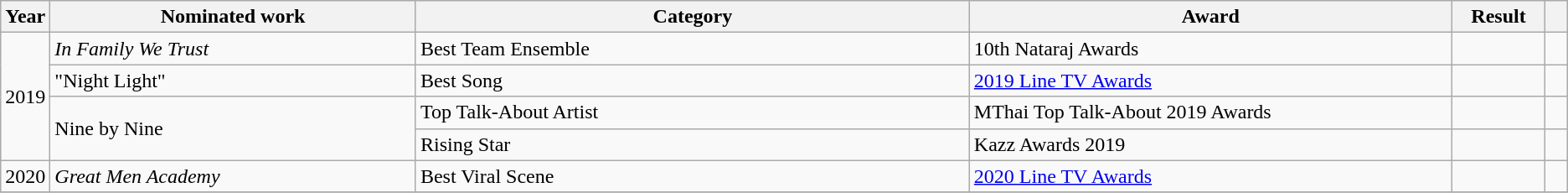<table class="wikitable sortable">
<tr>
<th scope="col" style="width:1em;">Year</th>
<th scope="col" style="width:25em;">Nominated work</th>
<th scope="col" style="width:40em;">Category</th>
<th scope="col" style="width:35em;">Award</th>
<th scope="col" style="width:5em;">Result</th>
<th scope="col" style="width:1em;"class="unsortable"></th>
</tr>
<tr>
<td rowspan="4">2019</td>
<td><em>In Family We Trust</em></td>
<td>Best Team Ensemble</td>
<td>10th Nataraj Awards</td>
<td></td>
<td style="text-align: center;"></td>
</tr>
<tr>
<td>"Night Light"</td>
<td>Best Song</td>
<td><a href='#'>2019 Line TV Awards</a></td>
<td></td>
<td style="text-align: center;"></td>
</tr>
<tr>
<td rowspan="2">Nine by Nine</td>
<td>Top Talk-About Artist</td>
<td>MThai Top Talk-About 2019 Awards</td>
<td></td>
<td style="text-align:center;"></td>
</tr>
<tr>
<td>Rising Star</td>
<td>Kazz Awards 2019</td>
<td></td>
<td style="text-align:center;"></td>
</tr>
<tr>
<td>2020</td>
<td><em>Great Men Academy</em></td>
<td>Best Viral Scene</td>
<td><a href='#'>2020 Line TV Awards</a></td>
<td></td>
<td style="text-align: center;"></td>
</tr>
<tr>
</tr>
</table>
